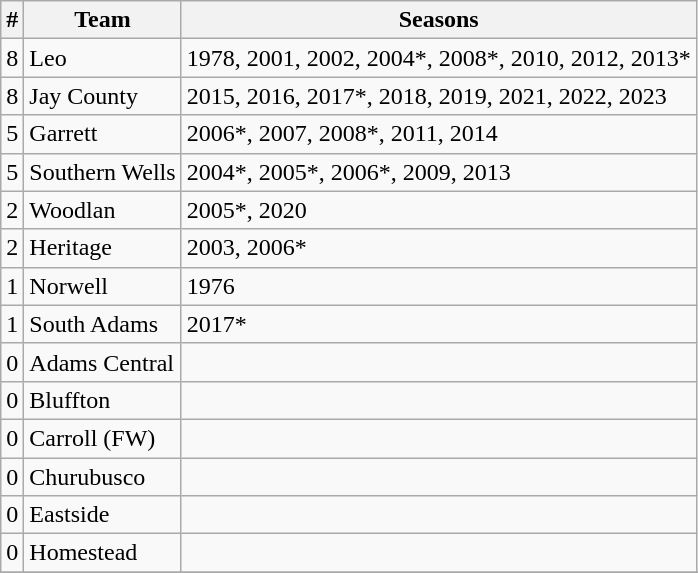<table class="wikitable" style=>
<tr>
<th>#</th>
<th>Team</th>
<th>Seasons</th>
</tr>
<tr>
<td>8</td>
<td>Leo</td>
<td>1978, 2001, 2002, 2004*, 2008*, 2010, 2012, 2013*</td>
</tr>
<tr>
<td>8</td>
<td>Jay County</td>
<td>2015, 2016, 2017*, 2018, 2019, 2021, 2022, 2023</td>
</tr>
<tr>
<td>5</td>
<td>Garrett</td>
<td>2006*, 2007, 2008*, 2011, 2014</td>
</tr>
<tr>
<td>5</td>
<td>Southern Wells</td>
<td>2004*, 2005*, 2006*, 2009, 2013</td>
</tr>
<tr>
<td>2</td>
<td>Woodlan</td>
<td>2005*, 2020</td>
</tr>
<tr>
<td>2</td>
<td>Heritage</td>
<td>2003, 2006*</td>
</tr>
<tr>
<td>1</td>
<td>Norwell</td>
<td>1976</td>
</tr>
<tr>
<td>1</td>
<td>South Adams</td>
<td>2017*</td>
</tr>
<tr>
<td>0</td>
<td>Adams Central</td>
<td></td>
</tr>
<tr>
<td>0</td>
<td>Bluffton</td>
<td></td>
</tr>
<tr>
<td>0</td>
<td>Carroll (FW)</td>
<td></td>
</tr>
<tr>
<td>0</td>
<td>Churubusco</td>
<td></td>
</tr>
<tr>
<td>0</td>
<td>Eastside</td>
<td></td>
</tr>
<tr>
<td>0</td>
<td>Homestead</td>
<td></td>
</tr>
<tr>
</tr>
<tr>
</tr>
</table>
